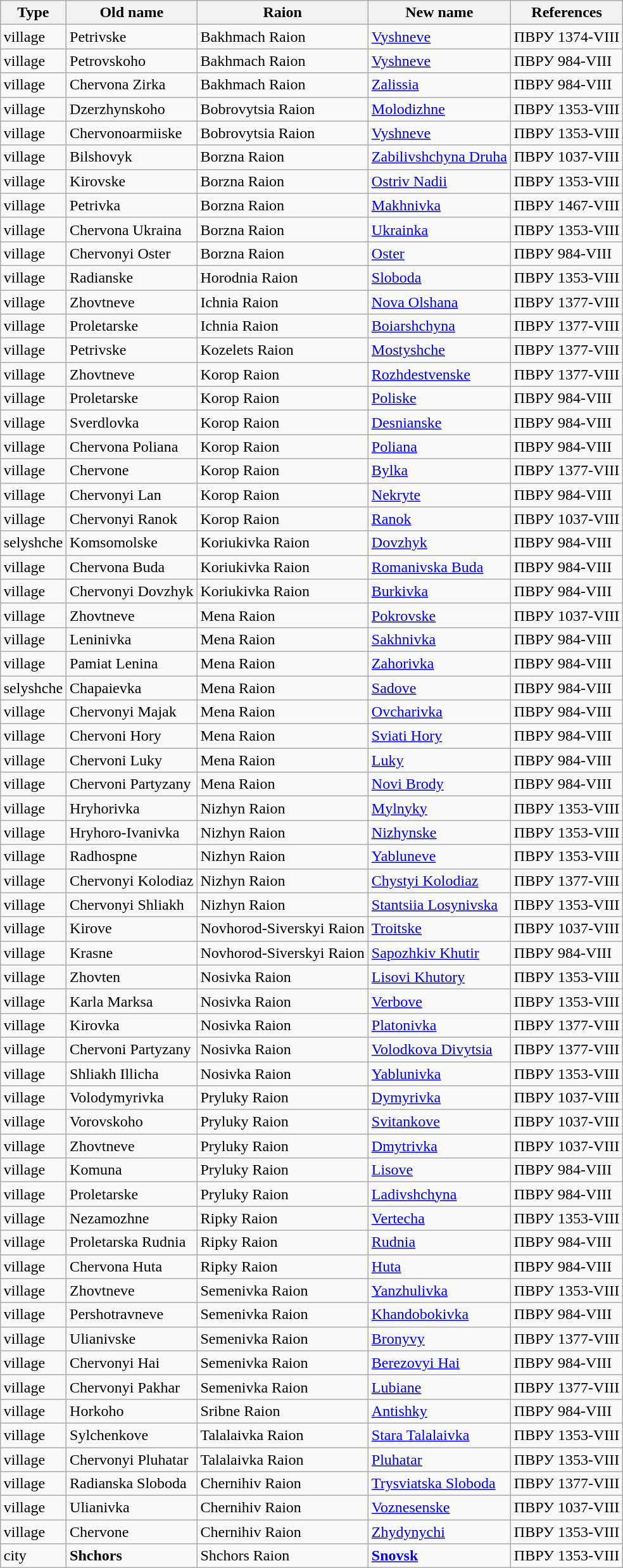<table class="wikitable sortable" style="margin:auto;">
<tr>
<th>Type</th>
<th>Old name</th>
<th>Raion</th>
<th>New name</th>
<th>References</th>
</tr>
<tr>
<td>village</td>
<td>Petrivske</td>
<td>Bakhmach Raion</td>
<td><a href='#'>Vyshneve</a></td>
<td>ПВРУ 1374-VIII</td>
</tr>
<tr>
<td>village</td>
<td>Petrovskoho</td>
<td>Bakhmach Raion</td>
<td><a href='#'>Vyshneve</a></td>
<td>ПВРУ 984-VIII</td>
</tr>
<tr>
<td>village</td>
<td>Chervona Zirka</td>
<td>Bakhmach Raion</td>
<td><a href='#'>Zalissia</a></td>
<td>ПВРУ 984-VIII</td>
</tr>
<tr>
<td>village</td>
<td>Dzerzhynskoho</td>
<td>Bobrovytsia Raion</td>
<td><a href='#'>Molodizhne</a></td>
<td>ПВРУ 1353-VIII</td>
</tr>
<tr>
<td>village</td>
<td>Chervonoarmiiske</td>
<td>Bobrovytsia Raion</td>
<td><a href='#'>Vyshneve</a></td>
<td>ПВРУ 1353-VIII</td>
</tr>
<tr>
<td>village</td>
<td>Bilshovyk</td>
<td>Borzna Raion</td>
<td><a href='#'>Zabilivshchyna Druha</a></td>
<td>ПВРУ 1037-VIII</td>
</tr>
<tr>
<td>village</td>
<td>Kirovske</td>
<td>Borzna Raion</td>
<td><a href='#'>Ostriv Nadii</a></td>
<td>ПВРУ 1353-VIII</td>
</tr>
<tr>
<td>village</td>
<td>Petrivka</td>
<td>Borzna Raion</td>
<td><a href='#'>Makhnivka</a></td>
<td>ПВРУ 1467-VIII</td>
</tr>
<tr>
<td>village</td>
<td>Chervona Ukraina</td>
<td>Borzna Raion</td>
<td><a href='#'>Ukrainka</a></td>
<td>ПВРУ 1353-VIII</td>
</tr>
<tr>
<td>village</td>
<td>Chervonyi Oster</td>
<td>Borzna Raion</td>
<td><a href='#'>Oster</a></td>
<td>ПВРУ 984-VIII</td>
</tr>
<tr>
<td>village</td>
<td>Radianske</td>
<td>Horodnia Raion</td>
<td><a href='#'>Sloboda</a></td>
<td>ПВРУ 1353-VIII</td>
</tr>
<tr>
<td>village</td>
<td>Zhovtneve</td>
<td>Ichnia Raion</td>
<td><a href='#'>Nova Olshana</a></td>
<td>ПВРУ 1377-VIII</td>
</tr>
<tr>
<td>village</td>
<td>Proletarske</td>
<td>Ichnia Raion</td>
<td><a href='#'>Boiarshchyna</a></td>
<td>ПВРУ 1377-VIII</td>
</tr>
<tr>
<td>village</td>
<td>Petrivske</td>
<td>Kozelets Raion</td>
<td><a href='#'>Mostyshche</a></td>
<td>ПВРУ 1377-VIII</td>
</tr>
<tr>
<td>village</td>
<td>Zhovtneve</td>
<td>Korop Raion</td>
<td><a href='#'>Rozhdestvenske</a></td>
<td>ПВРУ 1377-VIII</td>
</tr>
<tr>
<td>village</td>
<td>Proletarske</td>
<td>Korop Raion</td>
<td><a href='#'>Poliske</a></td>
<td>ПВРУ 984-VIII</td>
</tr>
<tr>
<td>village</td>
<td>Sverdlovka</td>
<td>Korop Raion</td>
<td><a href='#'>Desnianske</a></td>
<td>ПВРУ 984-VIII</td>
</tr>
<tr>
<td>village</td>
<td>Chervona Poliana</td>
<td>Korop Raion</td>
<td><a href='#'>Poliana</a></td>
<td>ПВРУ 984-VIII</td>
</tr>
<tr>
<td>village</td>
<td>Chervone</td>
<td>Korop Raion</td>
<td><a href='#'>Bylka</a></td>
<td>ПВРУ 1377-VIII</td>
</tr>
<tr>
<td>village</td>
<td>Chervonyi Lan</td>
<td>Korop Raion</td>
<td><a href='#'>Nekryte</a></td>
<td>ПВРУ 984-VIII</td>
</tr>
<tr>
<td>village</td>
<td>Chervonyi Ranok</td>
<td>Korop Raion</td>
<td><a href='#'>Ranok</a></td>
<td>ПВРУ 1037-VIII</td>
</tr>
<tr>
<td>selyshche</td>
<td>Komsomolske</td>
<td>Koriukivka Raion</td>
<td><a href='#'>Dovzhyk</a></td>
<td>ПВРУ 984-VIII</td>
</tr>
<tr>
<td>village</td>
<td>Chervona Buda</td>
<td>Koriukivka Raion</td>
<td><a href='#'>Romanivska Buda</a></td>
<td>ПВРУ 984-VIII</td>
</tr>
<tr>
<td>village</td>
<td>Chervonyi Dovzhyk</td>
<td>Koriukivka Raion</td>
<td><a href='#'>Burkivka</a></td>
<td>ПВРУ 984-VIII</td>
</tr>
<tr>
<td>village</td>
<td>Zhovtneve</td>
<td>Mena Raion</td>
<td><a href='#'>Pokrovske</a></td>
<td>ПВРУ 1037-VIII</td>
</tr>
<tr>
<td>village</td>
<td>Leninivka</td>
<td>Mena Raion</td>
<td><a href='#'>Sakhnivka</a></td>
<td>ПВРУ 984-VIII</td>
</tr>
<tr>
<td>village</td>
<td>Pamiat Lenina</td>
<td>Mena Raion</td>
<td><a href='#'>Zahorivka</a></td>
<td>ПВРУ 984-VIII</td>
</tr>
<tr>
<td>selyshche</td>
<td>Chapaievka</td>
<td>Mena Raion</td>
<td><a href='#'>Sadove</a></td>
<td>ПВРУ 984-VIII</td>
</tr>
<tr>
<td>village</td>
<td>Chervonyi Majak</td>
<td>Mena Raion</td>
<td><a href='#'>Ovcharivka</a></td>
<td>ПВРУ 984-VIII</td>
</tr>
<tr>
<td>village</td>
<td>Chervoni Hory</td>
<td>Mena Raion</td>
<td><a href='#'>Sviati Hory</a></td>
<td>ПВРУ 984-VIII</td>
</tr>
<tr>
<td>village</td>
<td>Chervoni Luky</td>
<td>Mena Raion</td>
<td><a href='#'>Luky</a></td>
<td>ПВРУ 984-VIII</td>
</tr>
<tr>
<td>village</td>
<td>Chervoni Partyzany</td>
<td>Mena Raion</td>
<td><a href='#'>Novi Brody</a></td>
<td>ПВРУ 984-VIII</td>
</tr>
<tr>
<td>village</td>
<td>Hryhorivka</td>
<td>Nizhyn Raion</td>
<td><a href='#'>Mylnyky</a></td>
<td>ПВРУ 1353-VIII</td>
</tr>
<tr>
<td>village</td>
<td>Hryhoro-Ivanivka</td>
<td>Nizhyn Raion</td>
<td><a href='#'>Nizhynske</a></td>
<td>ПВРУ 1353-VIII</td>
</tr>
<tr>
<td>village</td>
<td>Radhospne</td>
<td>Nizhyn Raion</td>
<td><a href='#'>Yabluneve</a></td>
<td>ПВРУ 1353-VIII</td>
</tr>
<tr>
<td>village</td>
<td>Chervonyi Kolodiaz</td>
<td>Nizhyn Raion</td>
<td><a href='#'>Chystyi Kolodiaz</a></td>
<td>ПВРУ 1377-VIII</td>
</tr>
<tr>
<td>village</td>
<td>Chervonyi Shliakh</td>
<td>Nizhyn Raion</td>
<td><a href='#'>Stantsiia Losynivska</a></td>
<td>ПВРУ 1353-VIII</td>
</tr>
<tr>
<td>village</td>
<td>Kirove</td>
<td>Novhorod-Siverskyi Raion</td>
<td><a href='#'>Troitske</a></td>
<td>ПВРУ 1037-VIII</td>
</tr>
<tr>
<td>village</td>
<td>Krasne</td>
<td>Novhorod-Siverskyi Raion</td>
<td><a href='#'>Sapozhkiv Khutir</a></td>
<td>ПВРУ 984-VIII</td>
</tr>
<tr>
<td>village</td>
<td>Zhovten</td>
<td>Nosivka Raion</td>
<td><a href='#'>Lisovi Khutory</a></td>
<td>ПВРУ 1353-VIII</td>
</tr>
<tr>
<td>village</td>
<td>Karla Marksa</td>
<td>Nosivka Raion</td>
<td><a href='#'>Verbove</a></td>
<td>ПВРУ 1353-VIII</td>
</tr>
<tr>
<td>village</td>
<td>Kirovka</td>
<td>Nosivka Raion</td>
<td><a href='#'>Platonivka</a></td>
<td>ПВРУ 1377-VIII</td>
</tr>
<tr>
<td>village</td>
<td>Chervoni Partyzany</td>
<td>Nosivka Raion</td>
<td><a href='#'>Volodkova Divytsia</a></td>
<td>ПВРУ 1377-VIII</td>
</tr>
<tr>
<td>village</td>
<td>Shliakh Illicha</td>
<td>Nosivka Raion</td>
<td><a href='#'>Yablunivka</a></td>
<td>ПВРУ 1353-VIII</td>
</tr>
<tr>
<td>village</td>
<td>Volodymyrivka</td>
<td>Pryluky Raion</td>
<td><a href='#'>Dymyrivka</a></td>
<td>ПВРУ 1037-VIII</td>
</tr>
<tr>
<td>village</td>
<td>Vorovskoho</td>
<td>Pryluky Raion</td>
<td><a href='#'>Svitankove</a></td>
<td>ПВРУ 1037-VIII</td>
</tr>
<tr>
<td>village</td>
<td>Zhovtneve</td>
<td>Pryluky Raion</td>
<td><a href='#'>Dmytrivka</a></td>
<td>ПВРУ 1037-VIII</td>
</tr>
<tr>
<td>village</td>
<td>Komuna</td>
<td>Pryluky Raion</td>
<td><a href='#'>Lisove</a></td>
<td>ПВРУ 984-VIII</td>
</tr>
<tr>
<td>village</td>
<td>Proletarske</td>
<td>Pryluky Raion</td>
<td><a href='#'>Ladivshchyna</a></td>
<td>ПВРУ 984-VIII</td>
</tr>
<tr>
<td>village</td>
<td>Nezamozhne</td>
<td>Ripky Raion</td>
<td><a href='#'>Vertecha</a></td>
<td>ПВРУ 1353-VIII</td>
</tr>
<tr>
<td>village</td>
<td>Proletarska Rudnia</td>
<td>Ripky Raion</td>
<td><a href='#'>Rudnia</a></td>
<td>ПВРУ 984-VIII</td>
</tr>
<tr>
<td>village</td>
<td>Chervona Huta</td>
<td>Ripky Raion</td>
<td><a href='#'>Huta</a></td>
<td>ПВРУ 984-VIII</td>
</tr>
<tr>
<td>village</td>
<td>Zhovtneve</td>
<td>Semenivka Raion</td>
<td><a href='#'>Yanzhulivka</a></td>
<td>ПВРУ 1353-VIII</td>
</tr>
<tr>
<td>village</td>
<td>Pershotravneve</td>
<td>Semenivka Raion</td>
<td><a href='#'>Khandobokivka</a></td>
<td>ПВРУ 984-VIII</td>
</tr>
<tr>
<td>village</td>
<td>Ulianivske</td>
<td>Semenivka Raion</td>
<td><a href='#'>Bronyvy</a></td>
<td>ПВРУ 1377-VIII</td>
</tr>
<tr>
<td>village</td>
<td>Chervonyi Hai</td>
<td>Semenivka Raion</td>
<td><a href='#'>Berezovyi Hai</a></td>
<td>ПВРУ 984-VIII</td>
</tr>
<tr>
<td>village</td>
<td>Chervonyi Pakhar</td>
<td>Semenivka Raion</td>
<td><a href='#'>Lubiane</a></td>
<td>ПВРУ 1377-VIII</td>
</tr>
<tr>
<td>village</td>
<td>Horkoho</td>
<td>Sribne Raion</td>
<td><a href='#'>Antishky</a></td>
<td>ПВРУ 984-VIII</td>
</tr>
<tr>
<td>village</td>
<td>Sylchenkove</td>
<td>Talalaivka Raion</td>
<td><a href='#'>Stara Talalaivka</a></td>
<td>ПВРУ 1353-VIII</td>
</tr>
<tr>
<td>village</td>
<td>Chervonyi Pluhatar</td>
<td>Talalaivka Raion</td>
<td><a href='#'>Pluhatar</a></td>
<td>ПВРУ 1353-VIII</td>
</tr>
<tr>
<td>village</td>
<td>Radianska Sloboda</td>
<td>Chernihiv Raion</td>
<td><a href='#'>Trysviatska Sloboda</a></td>
<td>ПВРУ 1377-VIII</td>
</tr>
<tr>
<td>village</td>
<td>Ulianivka</td>
<td>Chernihiv Raion</td>
<td><a href='#'>Voznesenske</a></td>
<td>ПВРУ 1037-VIII</td>
</tr>
<tr>
<td>village</td>
<td>Chervone</td>
<td>Chernihiv Raion</td>
<td><a href='#'>Zhydynychi</a></td>
<td>ПВРУ 1353-VIII</td>
</tr>
<tr>
<td>city</td>
<td><strong>Shchors</strong></td>
<td>Shchors Raion</td>
<td><strong><a href='#'>Snovsk</a></strong></td>
<td>ПВРУ 1353-VIII</td>
</tr>
</table>
